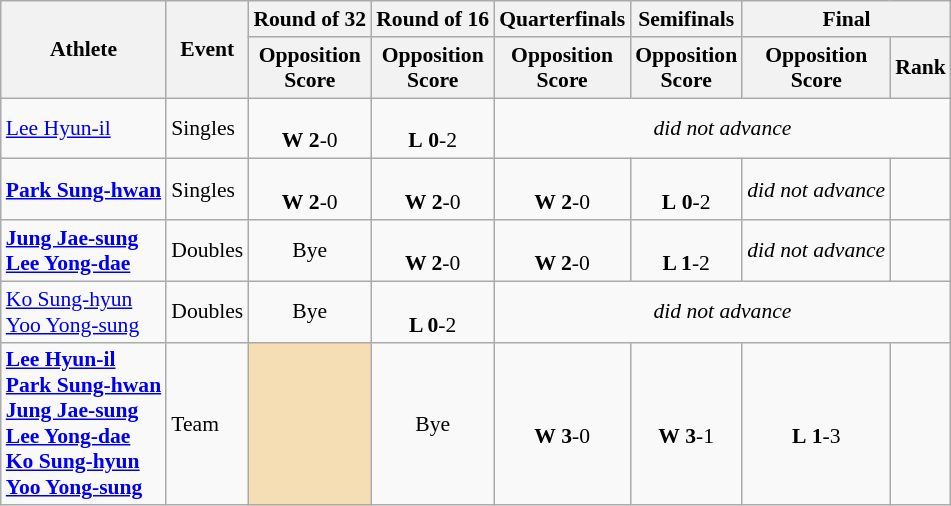<table class=wikitable style="font-size:90%; text-align:center">
<tr>
<th rowspan="2">Athlete</th>
<th rowspan="2">Event</th>
<th>Round of 32</th>
<th>Round of 16</th>
<th>Quarterfinals</th>
<th>Semifinals</th>
<th colspan="2">Final</th>
</tr>
<tr>
<th>Opposition<br>Score</th>
<th>Opposition<br>Score</th>
<th>Opposition<br>Score</th>
<th>Opposition<br>Score</th>
<th>Opposition<br>Score</th>
<th>Rank</th>
</tr>
<tr>
<td align=left><a href='#'>Lee Hyun-il</a></td>
<td align=left>Singles</td>
<td> <br><strong>W</strong> <strong>2</strong>-0</td>
<td> <br><strong>L</strong> <strong>0</strong>-2</td>
<td colspan=4><em>did not advance</em></td>
</tr>
<tr>
<td align=left><strong><a href='#'>Park Sung-hwan</a></strong></td>
<td align=left>Singles</td>
<td> <br><strong>W</strong> <strong>2</strong>-0</td>
<td> <br><strong>W</strong> <strong>2</strong>-0</td>
<td> <br><strong>W</strong> <strong>2</strong>-0</td>
<td> <br><strong>L</strong> <strong>0</strong>-2</td>
<td><em>did not advance</em></td>
<td></td>
</tr>
<tr>
<td align=left><strong><a href='#'>Jung Jae-sung</a> <br> <a href='#'>Lee Yong-dae</a></strong></td>
<td align=left>Doubles</td>
<td>Bye</td>
<td> <br> <strong>W 2</strong>-0</td>
<td> <br> <strong>W 2</strong>-0</td>
<td> <br> <strong>L 1</strong>-2</td>
<td><em>did not advance</em></td>
<td></td>
</tr>
<tr>
<td align=left><a href='#'>Ko Sung-hyun</a> <br> <a href='#'>Yoo Yong-sung</a></td>
<td align=left>Doubles</td>
<td>Bye</td>
<td> <br> <strong>L 0</strong>-2</td>
<td colspan=4><em>did not advance</em></td>
</tr>
<tr>
<td align=left><strong><a href='#'>Lee Hyun-il</a><br><a href='#'>Park Sung-hwan</a><br><a href='#'>Jung Jae-sung</a> <br> <a href='#'>Lee Yong-dae</a><br><a href='#'>Ko Sung-hyun</a> <br> <a href='#'>Yoo Yong-sung</a></strong></td>
<td align=left>Team</td>
<td bgcolor=wheat></td>
<td>Bye</td>
<td> <br><strong>W</strong> <strong>3</strong>-0</td>
<td> <br><strong>W</strong> <strong>3</strong>-1</td>
<td> <br><strong>L</strong> <strong>1</strong>-3</td>
<td></td>
</tr>
</table>
